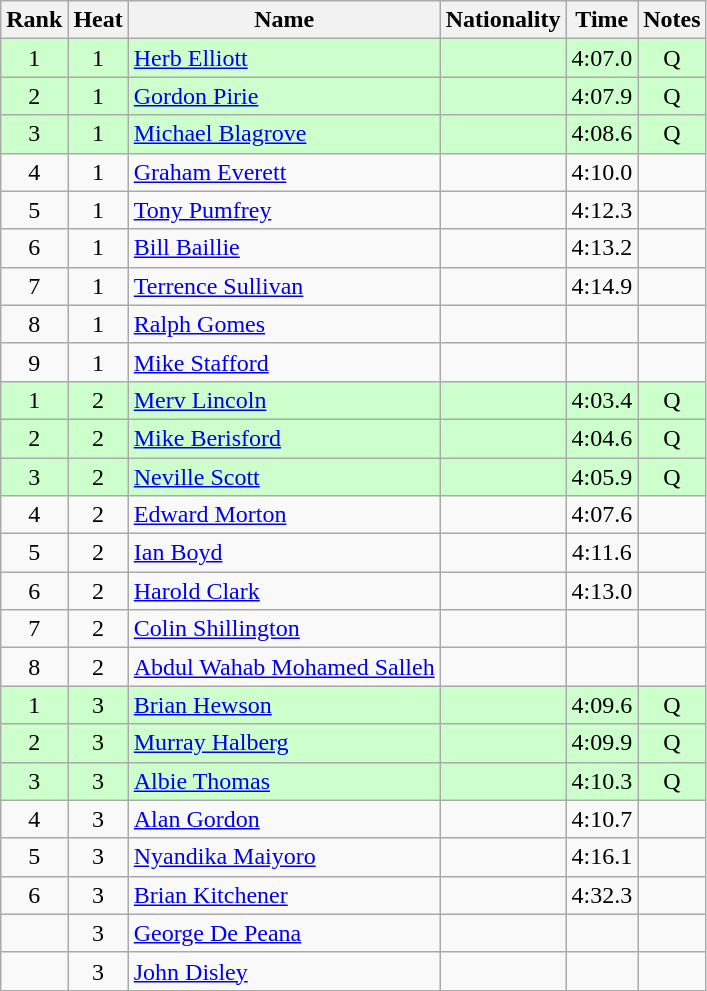<table class="wikitable sortable" style="text-align:center">
<tr>
<th>Rank</th>
<th>Heat</th>
<th>Name</th>
<th>Nationality</th>
<th>Time</th>
<th>Notes</th>
</tr>
<tr bgcolor=ccffcc>
<td>1</td>
<td>1</td>
<td align=left><a href='#'>Herb Elliott</a></td>
<td align=left></td>
<td>4:07.0</td>
<td>Q</td>
</tr>
<tr bgcolor=ccffcc>
<td>2</td>
<td>1</td>
<td align=left><a href='#'>Gordon Pirie</a></td>
<td align=left></td>
<td>4:07.9</td>
<td>Q</td>
</tr>
<tr bgcolor=ccffcc>
<td>3</td>
<td>1</td>
<td align=left><a href='#'>Michael Blagrove</a></td>
<td align=left></td>
<td>4:08.6</td>
<td>Q</td>
</tr>
<tr>
<td>4</td>
<td>1</td>
<td align=left><a href='#'>Graham Everett</a></td>
<td align=left></td>
<td>4:10.0</td>
<td></td>
</tr>
<tr>
<td>5</td>
<td>1</td>
<td align=left><a href='#'>Tony Pumfrey</a></td>
<td align=left></td>
<td>4:12.3</td>
<td></td>
</tr>
<tr>
<td>6</td>
<td>1</td>
<td align=left><a href='#'>Bill Baillie</a></td>
<td align=left></td>
<td>4:13.2</td>
<td></td>
</tr>
<tr>
<td>7</td>
<td>1</td>
<td align=left><a href='#'>Terrence Sullivan</a></td>
<td align=left></td>
<td>4:14.9</td>
<td></td>
</tr>
<tr>
<td>8</td>
<td>1</td>
<td align=left><a href='#'>Ralph Gomes</a></td>
<td align=left></td>
<td></td>
<td></td>
</tr>
<tr>
<td>9</td>
<td>1</td>
<td align=left><a href='#'>Mike Stafford</a></td>
<td align=left></td>
<td></td>
<td></td>
</tr>
<tr bgcolor=ccffcc>
<td>1</td>
<td>2</td>
<td align=left><a href='#'>Merv Lincoln</a></td>
<td align=left></td>
<td>4:03.4</td>
<td>Q</td>
</tr>
<tr bgcolor=ccffcc>
<td>2</td>
<td>2</td>
<td align=left><a href='#'>Mike Berisford</a></td>
<td align=left></td>
<td>4:04.6</td>
<td>Q</td>
</tr>
<tr bgcolor=ccffcc>
<td>3</td>
<td>2</td>
<td align=left><a href='#'>Neville Scott</a></td>
<td align=left></td>
<td>4:05.9</td>
<td>Q</td>
</tr>
<tr>
<td>4</td>
<td>2</td>
<td align=left><a href='#'>Edward Morton</a></td>
<td align=left></td>
<td>4:07.6</td>
<td></td>
</tr>
<tr>
<td>5</td>
<td>2</td>
<td align=left><a href='#'>Ian Boyd</a></td>
<td align=left></td>
<td>4:11.6</td>
<td></td>
</tr>
<tr>
<td>6</td>
<td>2</td>
<td align=left><a href='#'>Harold Clark</a></td>
<td align=left></td>
<td>4:13.0</td>
<td></td>
</tr>
<tr>
<td>7</td>
<td>2</td>
<td align=left><a href='#'>Colin Shillington</a></td>
<td align=left></td>
<td></td>
<td></td>
</tr>
<tr>
<td>8</td>
<td>2</td>
<td align=left><a href='#'>Abdul Wahab Mohamed Salleh</a></td>
<td align=left></td>
<td></td>
<td></td>
</tr>
<tr bgcolor=ccffcc>
<td>1</td>
<td>3</td>
<td align=left><a href='#'>Brian Hewson</a></td>
<td align=left></td>
<td>4:09.6</td>
<td>Q</td>
</tr>
<tr bgcolor=ccffcc>
<td>2</td>
<td>3</td>
<td align=left><a href='#'>Murray Halberg</a></td>
<td align=left></td>
<td>4:09.9</td>
<td>Q</td>
</tr>
<tr bgcolor=ccffcc>
<td>3</td>
<td>3</td>
<td align=left><a href='#'>Albie Thomas</a></td>
<td align=left></td>
<td>4:10.3</td>
<td>Q</td>
</tr>
<tr>
<td>4</td>
<td>3</td>
<td align=left><a href='#'>Alan Gordon</a></td>
<td align=left></td>
<td>4:10.7</td>
<td></td>
</tr>
<tr>
<td>5</td>
<td>3</td>
<td align=left><a href='#'>Nyandika Maiyoro</a></td>
<td align=left></td>
<td>4:16.1</td>
<td></td>
</tr>
<tr>
<td>6</td>
<td>3</td>
<td align=left><a href='#'>Brian Kitchener</a></td>
<td align=left></td>
<td>4:32.3</td>
<td></td>
</tr>
<tr>
<td></td>
<td>3</td>
<td align=left><a href='#'>George De Peana</a></td>
<td align=left></td>
<td></td>
<td></td>
</tr>
<tr>
<td></td>
<td>3</td>
<td align=left><a href='#'>John Disley</a></td>
<td align=left></td>
<td></td>
<td></td>
</tr>
</table>
